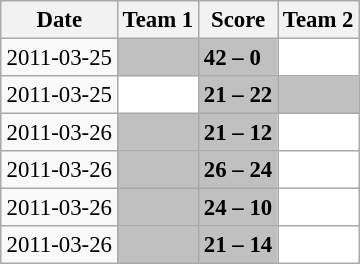<table class="wikitable" style="margin:0.5em auto; font-size:95%">
<tr>
<th>Date</th>
<th>Team 1</th>
<th>Score</th>
<th>Team 2</th>
</tr>
<tr>
<td>2011-03-25</td>
<td bgcolor="silver"></td>
<td bgcolor="silver"><strong>42 – 0</strong></td>
<td bgcolor="white"></td>
</tr>
<tr>
<td>2011-03-25</td>
<td bgcolor="white"></td>
<td bgcolor="silver"><strong>21 – 22</strong></td>
<td bgcolor="silver"></td>
</tr>
<tr>
<td>2011-03-26</td>
<td bgcolor="silver"></td>
<td bgcolor="silver"><strong>21 – 12</strong></td>
<td bgcolor="white"></td>
</tr>
<tr>
<td>2011-03-26</td>
<td bgcolor="silver"></td>
<td bgcolor="silver"><strong>26 – 24</strong></td>
<td bgcolor="white"></td>
</tr>
<tr>
<td>2011-03-26</td>
<td bgcolor="silver"></td>
<td bgcolor="silver"><strong>24 – 10</strong></td>
<td bgcolor="white"></td>
</tr>
<tr>
<td>2011-03-26</td>
<td bgcolor="silver"></td>
<td bgcolor="silver"><strong>21 – 14</strong></td>
<td bgcolor="white"></td>
</tr>
</table>
